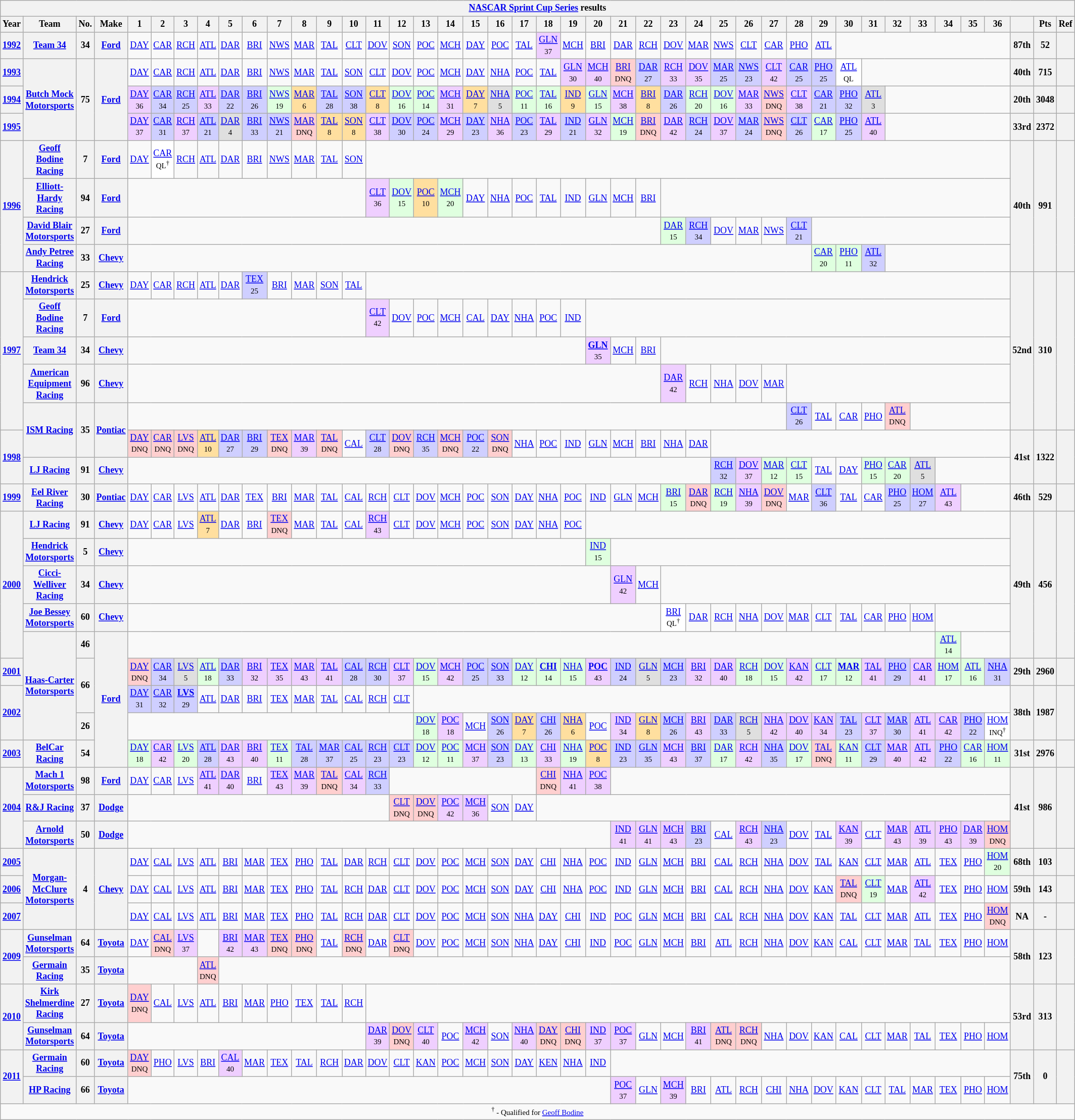<table class="wikitable" style="text-align:center; font-size:75%">
<tr>
<th colspan=45><a href='#'>NASCAR Sprint Cup Series</a> results</th>
</tr>
<tr 2>
<th>Year</th>
<th>Team</th>
<th>No.</th>
<th>Make</th>
<th>1</th>
<th>2</th>
<th>3</th>
<th>4</th>
<th>5</th>
<th>6</th>
<th>7</th>
<th>8</th>
<th>9</th>
<th>10</th>
<th>11</th>
<th>12</th>
<th>13</th>
<th>14</th>
<th>15</th>
<th>16</th>
<th>17</th>
<th>18</th>
<th>19</th>
<th>20</th>
<th>21</th>
<th>22</th>
<th>23</th>
<th>24</th>
<th>25</th>
<th>26</th>
<th>27</th>
<th>28</th>
<th>29</th>
<th>30</th>
<th>31</th>
<th>32</th>
<th>33</th>
<th>34</th>
<th>35</th>
<th>36</th>
<th></th>
<th>Pts</th>
<th>Ref</th>
</tr>
<tr>
<th><a href='#'>1992</a></th>
<th><a href='#'>Team 34</a></th>
<th>34</th>
<th><a href='#'>Ford</a></th>
<td><a href='#'>DAY</a></td>
<td><a href='#'>CAR</a></td>
<td><a href='#'>RCH</a></td>
<td><a href='#'>ATL</a></td>
<td><a href='#'>DAR</a></td>
<td><a href='#'>BRI</a></td>
<td><a href='#'>NWS</a></td>
<td><a href='#'>MAR</a></td>
<td><a href='#'>TAL</a></td>
<td><a href='#'>CLT</a></td>
<td><a href='#'>DOV</a></td>
<td><a href='#'>SON</a></td>
<td><a href='#'>POC</a></td>
<td><a href='#'>MCH</a></td>
<td><a href='#'>DAY</a></td>
<td><a href='#'>POC</a></td>
<td><a href='#'>TAL</a></td>
<td style="background:#EFCFFF;"><a href='#'>GLN</a><br><small>37</small></td>
<td><a href='#'>MCH</a></td>
<td><a href='#'>BRI</a></td>
<td><a href='#'>DAR</a></td>
<td><a href='#'>RCH</a></td>
<td><a href='#'>DOV</a></td>
<td><a href='#'>MAR</a></td>
<td><a href='#'>NWS</a></td>
<td><a href='#'>CLT</a></td>
<td><a href='#'>CAR</a></td>
<td><a href='#'>PHO</a></td>
<td><a href='#'>ATL</a></td>
<td colspan=7></td>
<th>87th</th>
<th>52</th>
<th></th>
</tr>
<tr>
<th><a href='#'>1993</a></th>
<th rowspan=3><a href='#'>Butch Mock Motorsports</a></th>
<th rowspan=3>75</th>
<th rowspan=3><a href='#'>Ford</a></th>
<td><a href='#'>DAY</a></td>
<td><a href='#'>CAR</a></td>
<td><a href='#'>RCH</a></td>
<td><a href='#'>ATL</a></td>
<td><a href='#'>DAR</a></td>
<td><a href='#'>BRI</a></td>
<td><a href='#'>NWS</a></td>
<td><a href='#'>MAR</a></td>
<td><a href='#'>TAL</a></td>
<td><a href='#'>SON</a></td>
<td><a href='#'>CLT</a></td>
<td><a href='#'>DOV</a></td>
<td><a href='#'>POC</a></td>
<td><a href='#'>MCH</a></td>
<td><a href='#'>DAY</a></td>
<td><a href='#'>NHA</a></td>
<td><a href='#'>POC</a></td>
<td><a href='#'>TAL</a></td>
<td style="background:#EFCFFF;"><a href='#'>GLN</a><br><small>30</small></td>
<td style="background:#EFCFFF;"><a href='#'>MCH</a><br><small>40</small></td>
<td style="background:#FFCFCF;"><a href='#'>BRI</a><br><small>DNQ</small></td>
<td style="background:#CFCFFF;"><a href='#'>DAR</a><br><small>27</small></td>
<td style="background:#EFCFFF;"><a href='#'>RCH</a><br><small>33</small></td>
<td style="background:#EFCFFF;"><a href='#'>DOV</a><br><small>35</small></td>
<td style="background:#CFCFFF;"><a href='#'>MAR</a><br><small>25</small></td>
<td style="background:#CFCFFF;"><a href='#'>NWS</a><br><small>23</small></td>
<td style="background:#EFCFFF;"><a href='#'>CLT</a><br><small>42</small></td>
<td style="background:#CFCFFF;"><a href='#'>CAR</a><br><small>25</small></td>
<td style="background:#CFCFFF;"><a href='#'>PHO</a><br><small>25</small></td>
<td style="background:#FFFFFF;"><a href='#'>ATL</a><br><small>QL</small></td>
<td colspan=6></td>
<th>40th</th>
<th>715</th>
<th></th>
</tr>
<tr>
<th><a href='#'>1994</a></th>
<td style="background:#EFCFFF;"><a href='#'>DAY</a><br><small>36</small></td>
<td style="background:#CFCFFF;"><a href='#'>CAR</a><br><small>34</small></td>
<td style="background:#CFCFFF;"><a href='#'>RCH</a><br><small>25</small></td>
<td style="background:#EFCFFF;"><a href='#'>ATL</a><br><small>33</small></td>
<td style="background:#CFCFFF;"><a href='#'>DAR</a><br><small>22</small></td>
<td style="background:#CFCFFF;"><a href='#'>BRI</a><br><small>26</small></td>
<td style="background:#DFFFDF;"><a href='#'>NWS</a><br><small>19</small></td>
<td style="background:#FFDF9F;"><a href='#'>MAR</a><br><small>6</small></td>
<td style="background:#CFCFFF;"><a href='#'>TAL</a><br><small>28</small></td>
<td style="background:#CFCFFF;"><a href='#'>SON</a><br><small>38</small></td>
<td style="background:#FFDF9F;"><a href='#'>CLT</a><br><small>8</small></td>
<td style="background:#DFFFDF;"><a href='#'>DOV</a><br><small>16</small></td>
<td style="background:#DFFFDF;"><a href='#'>POC</a><br><small>14</small></td>
<td style="background:#EFCFFF;"><a href='#'>MCH</a><br><small>31</small></td>
<td style="background:#FFDF9F;"><a href='#'>DAY</a><br><small>7</small></td>
<td style="background:#DFDFDF;"><a href='#'>NHA</a><br><small>5</small></td>
<td style="background:#DFFFDF;"><a href='#'>POC</a><br><small>11</small></td>
<td style="background:#DFFFDF;"><a href='#'>TAL</a><br><small>16</small></td>
<td style="background:#FFDF9F;"><a href='#'>IND</a><br><small>9</small></td>
<td style="background:#DFFFDF;"><a href='#'>GLN</a><br><small>15</small></td>
<td style="background:#EFCFFF;"><a href='#'>MCH</a><br><small>38</small></td>
<td style="background:#FFDF9F;"><a href='#'>BRI</a><br><small>8</small></td>
<td style="background:#CFCFFF;"><a href='#'>DAR</a><br><small>26</small></td>
<td style="background:#DFFFDF;"><a href='#'>RCH</a><br><small>20</small></td>
<td style="background:#DFFFDF;"><a href='#'>DOV</a><br><small>16</small></td>
<td style="background:#EFCFFF;"><a href='#'>MAR</a><br><small>33</small></td>
<td style="background:#FFCFCF;"><a href='#'>NWS</a><br><small>DNQ</small></td>
<td style="background:#EFCFFF;"><a href='#'>CLT</a><br><small>38</small></td>
<td style="background:#CFCFFF;"><a href='#'>CAR</a><br><small>21</small></td>
<td style="background:#CFCFFF;"><a href='#'>PHO</a><br><small>32</small></td>
<td style="background:#DFDFDF;"><a href='#'>ATL</a><br><small>3</small></td>
<td colspan=5></td>
<th>20th</th>
<th>3048</th>
<th></th>
</tr>
<tr>
<th><a href='#'>1995</a></th>
<td style="background:#EFCFFF;"><a href='#'>DAY</a><br><small>37</small></td>
<td style="background:#CFCFFF;"><a href='#'>CAR</a><br><small>31</small></td>
<td style="background:#EFCFFF;"><a href='#'>RCH</a><br><small>37</small></td>
<td style="background:#CFCFFF;"><a href='#'>ATL</a><br><small>21</small></td>
<td style="background:#DFDFDF;"><a href='#'>DAR</a><br><small>4</small></td>
<td style="background:#CFCFFF;"><a href='#'>BRI</a><br><small>33</small></td>
<td style="background:#CFCFFF;"><a href='#'>NWS</a><br><small>21</small></td>
<td style="background:#FFCFCF;"><a href='#'>MAR</a><br><small>DNQ</small></td>
<td style="background:#FFDF9F;"><a href='#'>TAL</a><br><small>8</small></td>
<td style="background:#FFDF9F;"><a href='#'>SON</a><br><small>8</small></td>
<td style="background:#EFCFFF;"><a href='#'>CLT</a><br><small>38</small></td>
<td style="background:#CFCFFF;"><a href='#'>DOV</a><br><small>30</small></td>
<td style="background:#CFCFFF;"><a href='#'>POC</a><br><small>24</small></td>
<td style="background:#EFCFFF;"><a href='#'>MCH</a><br><small>29</small></td>
<td style="background:#CFCFFF;"><a href='#'>DAY</a><br><small>23</small></td>
<td style="background:#EFCFFF;"><a href='#'>NHA</a><br><small>36</small></td>
<td style="background:#CFCFFF;"><a href='#'>POC</a><br><small>23</small></td>
<td style="background:#EFCFFF;"><a href='#'>TAL</a><br><small>29</small></td>
<td style="background:#CFCFFF;"><a href='#'>IND</a><br><small>21</small></td>
<td style="background:#EFCFFF;"><a href='#'>GLN</a><br><small>32</small></td>
<td style="background:#DFFFDF;"><a href='#'>MCH</a><br><small>19</small></td>
<td style="background:#FFCFCF;"><a href='#'>BRI</a><br><small>DNQ</small></td>
<td style="background:#EFCFFF;"><a href='#'>DAR</a><br><small>42</small></td>
<td style="background:#CFCFFF;"><a href='#'>RCH</a><br><small>24</small></td>
<td style="background:#EFCFFF;"><a href='#'>DOV</a><br><small>37</small></td>
<td style="background:#CFCFFF;"><a href='#'>MAR</a><br><small>24</small></td>
<td style="background:#FFCFCF;"><a href='#'>NWS</a><br><small>DNQ</small></td>
<td style="background:#CFCFFF;"><a href='#'>CLT</a><br><small>26</small></td>
<td style="background:#DFFFDF;"><a href='#'>CAR</a><br><small>17</small></td>
<td style="background:#CFCFFF;"><a href='#'>PHO</a><br><small>25</small></td>
<td style="background:#EFCFFF;"><a href='#'>ATL</a><br><small>40</small></td>
<td colspan=5></td>
<th>33rd</th>
<th>2372</th>
<th></th>
</tr>
<tr>
<th rowspan=4><a href='#'>1996</a></th>
<th><a href='#'>Geoff Bodine Racing</a></th>
<th>7</th>
<th><a href='#'>Ford</a></th>
<td><a href='#'>DAY</a></td>
<td style="background:#FFFFFF;"><a href='#'>CAR</a><br><small>QL<sup>†</sup></small></td>
<td><a href='#'>RCH</a></td>
<td><a href='#'>ATL</a></td>
<td><a href='#'>DAR</a></td>
<td><a href='#'>BRI</a></td>
<td><a href='#'>NWS</a></td>
<td><a href='#'>MAR</a></td>
<td><a href='#'>TAL</a></td>
<td><a href='#'>SON</a></td>
<td colspan=26></td>
<th rowspan=4>40th</th>
<th rowspan=4>991</th>
<th rowspan=4></th>
</tr>
<tr>
<th><a href='#'>Elliott-Hardy Racing</a></th>
<th>94</th>
<th><a href='#'>Ford</a></th>
<td colspan=10></td>
<td style="background:#EFCFFF;"><a href='#'>CLT</a><br><small>36</small></td>
<td style="background:#DFFFDF;"><a href='#'>DOV</a><br><small>15</small></td>
<td style="background:#FFDF9F;"><a href='#'>POC</a><br><small>10</small></td>
<td style="background:#DFFFDF;"><a href='#'>MCH</a><br><small>20</small></td>
<td><a href='#'>DAY</a></td>
<td><a href='#'>NHA</a></td>
<td><a href='#'>POC</a></td>
<td><a href='#'>TAL</a></td>
<td><a href='#'>IND</a></td>
<td><a href='#'>GLN</a></td>
<td><a href='#'>MCH</a></td>
<td><a href='#'>BRI</a></td>
<td colspan=14></td>
</tr>
<tr>
<th><a href='#'>David Blair Motorsports</a></th>
<th>27</th>
<th><a href='#'>Ford</a></th>
<td colspan=22></td>
<td style="background:#DFFFDF;"><a href='#'>DAR</a><br><small>15</small></td>
<td style="background:#CFCFFF;"><a href='#'>RCH</a><br><small>34</small></td>
<td><a href='#'>DOV</a></td>
<td><a href='#'>MAR</a></td>
<td><a href='#'>NWS</a></td>
<td style="background:#CFCFFF;"><a href='#'>CLT</a><br><small>21</small></td>
<td colspan=8></td>
</tr>
<tr>
<th><a href='#'>Andy Petree Racing</a></th>
<th>33</th>
<th><a href='#'>Chevy</a></th>
<td colspan=28></td>
<td style="background:#DFFFDF;"><a href='#'>CAR</a><br><small>20</small></td>
<td style="background:#DFFFDF;"><a href='#'>PHO</a><br><small>11</small></td>
<td style="background:#CFCFFF;"><a href='#'>ATL</a><br><small>32</small></td>
<td colspan=5></td>
</tr>
<tr>
<th rowspan=5><a href='#'>1997</a></th>
<th><a href='#'>Hendrick Motorsports</a></th>
<th>25</th>
<th><a href='#'>Chevy</a></th>
<td><a href='#'>DAY</a></td>
<td><a href='#'>CAR</a></td>
<td><a href='#'>RCH</a></td>
<td><a href='#'>ATL</a></td>
<td><a href='#'>DAR</a></td>
<td style="background:#CFCFFF;"><a href='#'>TEX</a><br><small>25</small></td>
<td><a href='#'>BRI</a></td>
<td><a href='#'>MAR</a></td>
<td><a href='#'>SON</a></td>
<td><a href='#'>TAL</a></td>
<td colspan=26></td>
<th rowspan=5>52nd</th>
<th rowspan=5>310</th>
<th rowspan=5></th>
</tr>
<tr>
<th><a href='#'>Geoff Bodine Racing</a></th>
<th>7</th>
<th><a href='#'>Ford</a></th>
<td colspan=10></td>
<td style="background:#EFCFFF;"><a href='#'>CLT</a><br><small>42</small></td>
<td><a href='#'>DOV</a></td>
<td><a href='#'>POC</a></td>
<td><a href='#'>MCH</a></td>
<td><a href='#'>CAL</a></td>
<td><a href='#'>DAY</a></td>
<td><a href='#'>NHA</a></td>
<td><a href='#'>POC</a></td>
<td><a href='#'>IND</a></td>
<td colspan=17></td>
</tr>
<tr>
<th><a href='#'>Team 34</a></th>
<th>34</th>
<th><a href='#'>Chevy</a></th>
<td colspan=19></td>
<td style="background:#EFCFFF;"><strong><a href='#'>GLN</a></strong><br><small>35</small></td>
<td><a href='#'>MCH</a></td>
<td><a href='#'>BRI</a></td>
<td colspan=14></td>
</tr>
<tr>
<th><a href='#'>American Equipment Racing</a></th>
<th>96</th>
<th><a href='#'>Chevy</a></th>
<td colspan=22></td>
<td style="background:#EFCFFF;"><a href='#'>DAR</a><br><small>42</small></td>
<td><a href='#'>RCH</a></td>
<td><a href='#'>NHA</a></td>
<td><a href='#'>DOV</a></td>
<td><a href='#'>MAR</a></td>
<td colspan=9></td>
</tr>
<tr>
<th rowspan=2><a href='#'>ISM Racing</a></th>
<th rowspan=2>35</th>
<th rowspan=2><a href='#'>Pontiac</a></th>
<td colspan=27></td>
<td style="background:#CFCFFF;"><a href='#'>CLT</a><br><small>26</small></td>
<td><a href='#'>TAL</a></td>
<td><a href='#'>CAR</a></td>
<td><a href='#'>PHO</a></td>
<td style="background:#FFCFCF;"><a href='#'>ATL</a><br><small>DNQ</small></td>
<td colspan=4></td>
</tr>
<tr>
<th rowspan=2><a href='#'>1998</a></th>
<td style="background:#FFCFCF;"><a href='#'>DAY</a><br><small>DNQ</small></td>
<td style="background:#FFCFCF;"><a href='#'>CAR</a><br><small>DNQ</small></td>
<td style="background:#FFCFCF;"><a href='#'>LVS</a><br><small>DNQ</small></td>
<td style="background:#FFDF9F;"><a href='#'>ATL</a><br><small>10</small></td>
<td style="background:#CFCFFF;"><a href='#'>DAR</a><br><small>27</small></td>
<td style="background:#CFCFFF;"><a href='#'>BRI</a><br><small>29</small></td>
<td style="background:#FFCFCF;"><a href='#'>TEX</a><br><small>DNQ</small></td>
<td style="background:#EFCFFF;"><a href='#'>MAR</a><br><small>39</small></td>
<td style="background:#FFCFCF;"><a href='#'>TAL</a><br><small>DNQ</small></td>
<td><a href='#'>CAL</a></td>
<td style="background:#CFCFFF;"><a href='#'>CLT</a><br><small>28</small></td>
<td style="background:#FFCFCF;"><a href='#'>DOV</a><br><small>DNQ</small></td>
<td style="background:#CFCFFF;"><a href='#'>RCH</a><br><small>35</small></td>
<td style="background:#FFCFCF;"><a href='#'>MCH</a><br><small>DNQ</small></td>
<td style="background:#CFCFFF;"><a href='#'>POC</a><br><small>22</small></td>
<td style="background:#FFCFCF;"><a href='#'>SON</a><br><small>DNQ</small></td>
<td><a href='#'>NHA</a></td>
<td><a href='#'>POC</a></td>
<td><a href='#'>IND</a></td>
<td><a href='#'>GLN</a></td>
<td><a href='#'>MCH</a></td>
<td><a href='#'>BRI</a></td>
<td><a href='#'>NHA</a></td>
<td><a href='#'>DAR</a></td>
<td colspan=12></td>
<th rowspan=2>41st</th>
<th rowspan=2>1322</th>
<th rowspan=2></th>
</tr>
<tr>
<th><a href='#'>LJ Racing</a></th>
<th>91</th>
<th><a href='#'>Chevy</a></th>
<td colspan=24></td>
<td style="background:#CFCFFF;"><a href='#'>RCH</a><br><small>32</small></td>
<td style="background:#EFCFFF;"><a href='#'>DOV</a><br><small>37</small></td>
<td style="background:#DFFFDF;"><a href='#'>MAR</a><br><small>12</small></td>
<td style="background:#DFFFDF;"><a href='#'>CLT</a><br><small>15</small></td>
<td><a href='#'>TAL</a></td>
<td><a href='#'>DAY</a></td>
<td style="background:#DFFFDF;"><a href='#'>PHO</a><br><small>15</small></td>
<td style="background:#DFFFDF;"><a href='#'>CAR</a><br><small>20</small></td>
<td style="background:#DFDFDF;"><a href='#'>ATL</a><br><small>5</small></td>
<td colspan=3></td>
</tr>
<tr>
<th><a href='#'>1999</a></th>
<th><a href='#'>Eel River Racing</a></th>
<th>30</th>
<th><a href='#'>Pontiac</a></th>
<td><a href='#'>DAY</a></td>
<td><a href='#'>CAR</a></td>
<td><a href='#'>LVS</a></td>
<td><a href='#'>ATL</a></td>
<td><a href='#'>DAR</a></td>
<td><a href='#'>TEX</a></td>
<td><a href='#'>BRI</a></td>
<td><a href='#'>MAR</a></td>
<td><a href='#'>TAL</a></td>
<td><a href='#'>CAL</a></td>
<td><a href='#'>RCH</a></td>
<td><a href='#'>CLT</a></td>
<td><a href='#'>DOV</a></td>
<td><a href='#'>MCH</a></td>
<td><a href='#'>POC</a></td>
<td><a href='#'>SON</a></td>
<td><a href='#'>DAY</a></td>
<td><a href='#'>NHA</a></td>
<td><a href='#'>POC</a></td>
<td><a href='#'>IND</a></td>
<td><a href='#'>GLN</a></td>
<td><a href='#'>MCH</a></td>
<td style="background:#DFFFDF;"><a href='#'>BRI</a><br><small>15</small></td>
<td style="background:#FFCFCF;"><a href='#'>DAR</a><br><small>DNQ</small></td>
<td style="background:#DFFFDF;"><a href='#'>RCH</a><br><small>19</small></td>
<td style="background:#EFCFFF;"><a href='#'>NHA</a><br><small>39</small></td>
<td style="background:#FFCFCF;"><a href='#'>DOV</a><br><small>DNQ</small></td>
<td><a href='#'>MAR</a></td>
<td style="background:#CFCFFF;"><a href='#'>CLT</a><br><small>36</small></td>
<td><a href='#'>TAL</a></td>
<td><a href='#'>CAR</a></td>
<td style="background:#CFCFFF;"><a href='#'>PHO</a><br><small>25</small></td>
<td style="background:#CFCFFF;"><a href='#'>HOM</a><br><small>27</small></td>
<td style="background:#EFCFFF;"><a href='#'>ATL</a><br><small>43</small></td>
<td colspan=2></td>
<th>46th</th>
<th>529</th>
<th></th>
</tr>
<tr>
<th rowspan=5><a href='#'>2000</a></th>
<th><a href='#'>LJ Racing</a></th>
<th>91</th>
<th><a href='#'>Chevy</a></th>
<td><a href='#'>DAY</a></td>
<td><a href='#'>CAR</a></td>
<td><a href='#'>LVS</a></td>
<td style="background:#FFDF9F;"><a href='#'>ATL</a><br><small>7</small></td>
<td><a href='#'>DAR</a></td>
<td><a href='#'>BRI</a></td>
<td style="background:#FFCFCF;"><a href='#'>TEX</a><br><small>DNQ</small></td>
<td><a href='#'>MAR</a></td>
<td><a href='#'>TAL</a></td>
<td><a href='#'>CAL</a></td>
<td style="background:#EFCFFF;"><a href='#'>RCH</a><br><small>43</small></td>
<td><a href='#'>CLT</a></td>
<td><a href='#'>DOV</a></td>
<td><a href='#'>MCH</a></td>
<td><a href='#'>POC</a></td>
<td><a href='#'>SON</a></td>
<td><a href='#'>DAY</a></td>
<td><a href='#'>NHA</a></td>
<td><a href='#'>POC</a></td>
<td colspan=17></td>
<th rowspan=5>49th</th>
<th rowspan=5>456</th>
<th rowspan=5></th>
</tr>
<tr>
<th><a href='#'>Hendrick Motorsports</a></th>
<th>5</th>
<th><a href='#'>Chevy</a></th>
<td colspan=19></td>
<td style="background:#DFFFDF;"><a href='#'>IND</a><br><small>15</small></td>
<td colspan=16></td>
</tr>
<tr>
<th><a href='#'>Cicci-Welliver Racing</a></th>
<th>34</th>
<th><a href='#'>Chevy</a></th>
<td colspan=20></td>
<td style="background:#EFCFFF;"><a href='#'>GLN</a><br><small>42</small></td>
<td><a href='#'>MCH</a></td>
<td colspan=14></td>
</tr>
<tr>
<th><a href='#'>Joe Bessey Motorsports</a></th>
<th>60</th>
<th><a href='#'>Chevy</a></th>
<td colspan=22></td>
<td style="background:#FFFFFF;"><a href='#'>BRI</a><br><small>QL<sup>†</sup></small></td>
<td><a href='#'>DAR</a></td>
<td><a href='#'>RCH</a></td>
<td><a href='#'>NHA</a></td>
<td><a href='#'>DOV</a></td>
<td><a href='#'>MAR</a></td>
<td><a href='#'>CLT</a></td>
<td><a href='#'>TAL</a></td>
<td><a href='#'>CAR</a></td>
<td><a href='#'>PHO</a></td>
<td><a href='#'>HOM</a></td>
<td colspan=3></td>
</tr>
<tr>
<th rowspan=4><a href='#'>Haas-Carter Motorsports</a></th>
<th>46</th>
<th rowspan=5><a href='#'>Ford</a></th>
<td colspan=33></td>
<td style="background:#DFFFDF;"><a href='#'>ATL</a><br><small>14</small></td>
<td colspan=2></td>
</tr>
<tr>
<th><a href='#'>2001</a></th>
<th rowspan=2>66</th>
<td style="background:#FFCFCF;"><a href='#'>DAY</a><br><small>DNQ</small></td>
<td style="background:#CFCFFF;"><a href='#'>CAR</a><br><small>34</small></td>
<td style="background:#DFDFDF;"><a href='#'>LVS</a><br><small>5</small></td>
<td style="background:#DFFFDF;"><a href='#'>ATL</a><br><small>18</small></td>
<td style="background:#CFCFFF;"><a href='#'>DAR</a><br><small>33</small></td>
<td style="background:#EFCFFF;"><a href='#'>BRI</a><br><small>32</small></td>
<td style="background:#EFCFFF;"><a href='#'>TEX</a><br><small>35</small></td>
<td style="background:#EFCFFF;"><a href='#'>MAR</a><br><small>43</small></td>
<td style="background:#EFCFFF;"><a href='#'>TAL</a><br><small>41</small></td>
<td style="background:#CFCFFF;"><a href='#'>CAL</a><br><small>28</small></td>
<td style="background:#CFCFFF;"><a href='#'>RCH</a><br><small>30</small></td>
<td style="background:#EFCFFF;"><a href='#'>CLT</a><br><small>37</small></td>
<td style="background:#DFFFDF;"><a href='#'>DOV</a><br><small>15</small></td>
<td style="background:#EFCFFF;"><a href='#'>MCH</a><br><small>42</small></td>
<td style="background:#CFCFFF;"><a href='#'>POC</a><br><small>25</small></td>
<td style="background:#CFCFFF;"><a href='#'>SON</a><br><small>33</small></td>
<td style="background:#DFFFDF;"><a href='#'>DAY</a><br><small>12</small></td>
<td style="background:#DFFFDF;"><strong><a href='#'>CHI</a></strong><br><small>14</small></td>
<td style="background:#DFFFDF;"><a href='#'>NHA</a><br><small>15</small></td>
<td style="background:#EFCFFF;"><strong><a href='#'>POC</a></strong><br><small>43</small></td>
<td style="background:#CFCFFF;"><a href='#'>IND</a><br><small>24</small></td>
<td style="background:#DFDFDF;"><a href='#'>GLN</a><br><small>5</small></td>
<td style="background:#CFCFFF;"><a href='#'>MCH</a><br><small>23</small></td>
<td style="background:#EFCFFF;"><a href='#'>BRI</a><br><small>32</small></td>
<td style="background:#EFCFFF;"><a href='#'>DAR</a><br><small>40</small></td>
<td style="background:#DFFFDF;"><a href='#'>RCH</a><br><small>18</small></td>
<td style="background:#DFFFDF;"><a href='#'>DOV</a><br><small>15</small></td>
<td style="background:#EFCFFF;"><a href='#'>KAN</a><br><small>42</small></td>
<td style="background:#DFFFDF;"><a href='#'>CLT</a><br><small>17</small></td>
<td style="background:#DFFFDF;"><strong><a href='#'>MAR</a></strong><br><small>12</small></td>
<td style="background:#EFCFFF;"><a href='#'>TAL</a><br><small>41</small></td>
<td style="background:#CFCFFF;"><a href='#'>PHO</a><br><small>29</small></td>
<td style="background:#EFCFFF;"><a href='#'>CAR</a><br><small>41</small></td>
<td style="background:#DFFFDF;"><a href='#'>HOM</a><br><small>17</small></td>
<td style="background:#DFFFDF;"><a href='#'>ATL</a><br><small>16</small></td>
<td style="background:#CFCFFF;"><a href='#'>NHA</a><br><small>31</small></td>
<th>29th</th>
<th>2960</th>
<th></th>
</tr>
<tr>
<th rowspan=2><a href='#'>2002</a></th>
<td style="background:#CFCFFF;"><a href='#'>DAY</a><br><small>31</small></td>
<td style="background:#CFCFFF;"><a href='#'>CAR</a><br><small>32</small></td>
<td style="background:#CFCFFF;"><strong><a href='#'>LVS</a></strong><br><small>29</small></td>
<td><a href='#'>ATL</a></td>
<td><a href='#'>DAR</a></td>
<td><a href='#'>BRI</a></td>
<td><a href='#'>TEX</a></td>
<td><a href='#'>MAR</a></td>
<td><a href='#'>TAL</a></td>
<td><a href='#'>CAL</a></td>
<td><a href='#'>RCH</a></td>
<td><a href='#'>CLT</a></td>
<td colspan=24></td>
<th rowspan=2>38th</th>
<th rowspan=2>1987</th>
<th rowspan=2></th>
</tr>
<tr>
<th>26</th>
<td colspan=12></td>
<td style="background:#DFFFDF;"><a href='#'>DOV</a><br><small>18</small></td>
<td style="background:#EFCFFF;"><a href='#'>POC</a><br><small>18</small></td>
<td><a href='#'>MCH</a></td>
<td style="background:#CFCFFF;"><a href='#'>SON</a><br><small>26</small></td>
<td style="background:#FFDF9F;"><a href='#'>DAY</a><br><small>7</small></td>
<td style="background:#CFCFFF;"><a href='#'>CHI</a><br><small>26</small></td>
<td style="background:#FFDF9F;"><a href='#'>NHA</a><br><small>6</small></td>
<td><a href='#'>POC</a></td>
<td style="background:#EFCFFF;"><a href='#'>IND</a><br><small>34</small></td>
<td style="background:#FFDF9F;"><a href='#'>GLN</a><br><small>8</small></td>
<td style="background:#CFCFFF;"><a href='#'>MCH</a><br><small>26</small></td>
<td style="background:#EFCFFF;"><a href='#'>BRI</a><br><small>43</small></td>
<td style="background:#CFCFFF;"><a href='#'>DAR</a><br><small>33</small></td>
<td style="background:#DFDFDF;"><a href='#'>RCH</a><br><small>5</small></td>
<td style="background:#EFCFFF;"><a href='#'>NHA</a><br><small>42</small></td>
<td style="background:#EFCFFF;"><a href='#'>DOV</a><br><small>40</small></td>
<td style="background:#EFCFFF;"><a href='#'>KAN</a><br><small>34</small></td>
<td style="background:#CFCFFF;"><a href='#'>TAL</a><br><small>23</small></td>
<td style="background:#EFCFFF;"><a href='#'>CLT</a><br><small>37</small></td>
<td style="background:#CFCFFF;"><a href='#'>MAR</a><br><small>30</small></td>
<td style="background:#EFCFFF;"><a href='#'>ATL</a><br><small>41</small></td>
<td style="background:#EFCFFF;"><a href='#'>CAR</a><br><small>42</small></td>
<td style="background:#CFCFFF;"><a href='#'>PHO</a><br><small>22</small></td>
<td style="background:#FFFFFF;"><a href='#'>HOM</a><br><small>INQ<sup>†</sup></small></td>
</tr>
<tr>
<th><a href='#'>2003</a></th>
<th><a href='#'>BelCar Racing</a></th>
<th>54</th>
<td style="background:#DFFFDF;"><a href='#'>DAY</a><br><small>18</small></td>
<td style="background:#EFCFFF;"><a href='#'>CAR</a><br><small>42</small></td>
<td style="background:#DFFFDF;"><a href='#'>LVS</a><br><small>20</small></td>
<td style="background:#CFCFFF;"><a href='#'>ATL</a><br><small>28</small></td>
<td style="background:#EFCFFF;"><a href='#'>DAR</a><br><small>43</small></td>
<td style="background:#EFCFFF;"><a href='#'>BRI</a><br><small>40</small></td>
<td style="background:#DFFFDF;"><a href='#'>TEX</a><br><small>11</small></td>
<td style="background:#CFCFFF;"><a href='#'>TAL</a><br><small>28</small></td>
<td style="background:#CFCFFF;"><a href='#'>MAR</a><br><small>37</small></td>
<td style="background:#CFCFFF;"><a href='#'>CAL</a><br><small>25</small></td>
<td style="background:#CFCFFF;"><a href='#'>RCH</a><br><small>23</small></td>
<td style="background:#CFCFFF;"><a href='#'>CLT</a><br><small>23</small></td>
<td style="background:#DFFFDF;"><a href='#'>DOV</a><br><small>12</small></td>
<td style="background:#DFFFDF;"><a href='#'>POC</a><br><small>11</small></td>
<td style="background:#EFCFFF;"><a href='#'>MCH</a><br><small>37</small></td>
<td style="background:#CFCFFF;"><a href='#'>SON</a><br><small>23</small></td>
<td style="background:#DFFFDF;"><a href='#'>DAY</a><br><small>13</small></td>
<td style="background:#EFCFFF;"><a href='#'>CHI</a><br><small>33</small></td>
<td style="background:#DFFFDF;"><a href='#'>NHA</a><br><small>19</small></td>
<td style="background:#FFDF9F;"><a href='#'>POC</a><br><small>8</small></td>
<td style="background:#CFCFFF;"><a href='#'>IND</a><br><small>23</small></td>
<td style="background:#CFCFFF;"><a href='#'>GLN</a><br><small>35</small></td>
<td style="background:#EFCFFF;"><a href='#'>MCH</a><br><small>43</small></td>
<td style="background:#CFCFFF;"><a href='#'>BRI</a><br><small>37</small></td>
<td style="background:#DFFFDF;"><a href='#'>DAR</a><br><small>17</small></td>
<td style="background:#EFCFFF;"><a href='#'>RCH</a><br><small>42</small></td>
<td style="background:#CFCFFF;"><a href='#'>NHA</a><br><small>35</small></td>
<td style="background:#DFFFDF;"><a href='#'>DOV</a><br><small>17</small></td>
<td style="background:#FFCFCF;"><a href='#'>TAL</a><br><small>DNQ</small></td>
<td style="background:#DFFFDF;"><a href='#'>KAN</a><br><small>11</small></td>
<td style="background:#CFCFFF;"><a href='#'>CLT</a><br><small>29</small></td>
<td style="background:#EFCFFF;"><a href='#'>MAR</a><br><small>40</small></td>
<td style="background:#EFCFFF;"><a href='#'>ATL</a><br><small>42</small></td>
<td style="background:#CFCFFF;"><a href='#'>PHO</a><br><small>22</small></td>
<td style="background:#DFFFDF;"><a href='#'>CAR</a><br><small>16</small></td>
<td style="background:#DFFFDF;"><a href='#'>HOM</a><br><small>11</small></td>
<th>31st</th>
<th>2976</th>
<th></th>
</tr>
<tr>
<th rowspan=3><a href='#'>2004</a></th>
<th><a href='#'>Mach 1 Motorsports</a></th>
<th>98</th>
<th><a href='#'>Ford</a></th>
<td><a href='#'>DAY</a></td>
<td><a href='#'>CAR</a></td>
<td><a href='#'>LVS</a></td>
<td style="background:#EFCFFF;"><a href='#'>ATL</a><br><small>41</small></td>
<td style="background:#EFCFFF;"><a href='#'>DAR</a><br><small>40</small></td>
<td><a href='#'>BRI</a></td>
<td style="background:#EFCFFF;"><a href='#'>TEX</a><br><small>43</small></td>
<td style="background:#EFCFFF;"><a href='#'>MAR</a><br><small>39</small></td>
<td style="background:#FFCFCF;"><a href='#'>TAL</a><br><small>DNQ</small></td>
<td style="background:#EFCFFF;"><a href='#'>CAL</a><br><small>34</small></td>
<td style="background:#CFCFFF;"><a href='#'>RCH</a><br><small>33</small></td>
<td colspan=6></td>
<td style="background:#FFCFCF;"><a href='#'>CHI</a><br><small>DNQ</small></td>
<td style="background:#EFCFFF;"><a href='#'>NHA</a><br><small>41</small></td>
<td style="background:#EFCFFF;"><a href='#'>POC</a><br><small>38</small></td>
<td colspan=16></td>
<th rowspan=3>41st</th>
<th rowspan=3>986</th>
<th rowspan=3></th>
</tr>
<tr>
<th><a href='#'>R&J Racing</a></th>
<th>37</th>
<th><a href='#'>Dodge</a></th>
<td colspan=11></td>
<td style="background:#FFCFCF;"><a href='#'>CLT</a><br><small>DNQ</small></td>
<td style="background:#FFCFCF;"><a href='#'>DOV</a><br><small>DNQ</small></td>
<td style="background:#EFCFFF;"><a href='#'>POC</a><br><small>42</small></td>
<td style="background:#EFCFFF;"><a href='#'>MCH</a><br><small>36</small></td>
<td><a href='#'>SON</a></td>
<td><a href='#'>DAY</a></td>
<td colspan=19></td>
</tr>
<tr>
<th><a href='#'>Arnold Motorsports</a></th>
<th>50</th>
<th><a href='#'>Dodge</a></th>
<td colspan=20></td>
<td style="background:#EFCFFF;"><a href='#'>IND</a><br><small>41</small></td>
<td style="background:#EFCFFF;"><a href='#'>GLN</a><br><small>41</small></td>
<td style="background:#EFCFFF;"><a href='#'>MCH</a><br><small>43</small></td>
<td style="background:#CFCFFF;"><a href='#'>BRI</a><br><small>23</small></td>
<td><a href='#'>CAL</a></td>
<td style="background:#EFCFFF;"><a href='#'>RCH</a><br><small>43</small></td>
<td style="background:#CFCFFF;"><a href='#'>NHA</a><br><small>23</small></td>
<td><a href='#'>DOV</a></td>
<td><a href='#'>TAL</a></td>
<td style="background:#EFCFFF;"><a href='#'>KAN</a><br><small>39</small></td>
<td><a href='#'>CLT</a></td>
<td style="background:#EFCFFF;"><a href='#'>MAR</a><br><small>43</small></td>
<td style="background:#EFCFFF;"><a href='#'>ATL</a><br><small>39</small></td>
<td style="background:#EFCFFF;"><a href='#'>PHO</a><br><small>43</small></td>
<td style="background:#EFCFFF;"><a href='#'>DAR</a><br><small>39</small></td>
<td style="background:#FFCFCF;"><a href='#'>HOM</a><br><small>DNQ</small></td>
</tr>
<tr>
<th><a href='#'>2005</a></th>
<th rowspan=3><a href='#'>Morgan-McClure Motorsports</a></th>
<th rowspan=3>4</th>
<th rowspan=3><a href='#'>Chevy</a></th>
<td><a href='#'>DAY</a></td>
<td><a href='#'>CAL</a></td>
<td><a href='#'>LVS</a></td>
<td><a href='#'>ATL</a></td>
<td><a href='#'>BRI</a></td>
<td><a href='#'>MAR</a></td>
<td><a href='#'>TEX</a></td>
<td><a href='#'>PHO</a></td>
<td><a href='#'>TAL</a></td>
<td><a href='#'>DAR</a></td>
<td><a href='#'>RCH</a></td>
<td><a href='#'>CLT</a></td>
<td><a href='#'>DOV</a></td>
<td><a href='#'>POC</a></td>
<td><a href='#'>MCH</a></td>
<td><a href='#'>SON</a></td>
<td><a href='#'>DAY</a></td>
<td><a href='#'>CHI</a></td>
<td><a href='#'>NHA</a></td>
<td><a href='#'>POC</a></td>
<td><a href='#'>IND</a></td>
<td><a href='#'>GLN</a></td>
<td><a href='#'>MCH</a></td>
<td><a href='#'>BRI</a></td>
<td><a href='#'>CAL</a></td>
<td><a href='#'>RCH</a></td>
<td><a href='#'>NHA</a></td>
<td><a href='#'>DOV</a></td>
<td><a href='#'>TAL</a></td>
<td><a href='#'>KAN</a></td>
<td><a href='#'>CLT</a></td>
<td><a href='#'>MAR</a></td>
<td><a href='#'>ATL</a></td>
<td><a href='#'>TEX</a></td>
<td><a href='#'>PHO</a></td>
<td style="background:#DFFFDF;"><a href='#'>HOM</a><br><small>20</small></td>
<th>68th</th>
<th>103</th>
<th></th>
</tr>
<tr>
<th><a href='#'>2006</a></th>
<td><a href='#'>DAY</a></td>
<td><a href='#'>CAL</a></td>
<td><a href='#'>LVS</a></td>
<td><a href='#'>ATL</a></td>
<td><a href='#'>BRI</a></td>
<td><a href='#'>MAR</a></td>
<td><a href='#'>TEX</a></td>
<td><a href='#'>PHO</a></td>
<td><a href='#'>TAL</a></td>
<td><a href='#'>RCH</a></td>
<td><a href='#'>DAR</a></td>
<td><a href='#'>CLT</a></td>
<td><a href='#'>DOV</a></td>
<td><a href='#'>POC</a></td>
<td><a href='#'>MCH</a></td>
<td><a href='#'>SON</a></td>
<td><a href='#'>DAY</a></td>
<td><a href='#'>CHI</a></td>
<td><a href='#'>NHA</a></td>
<td><a href='#'>POC</a></td>
<td><a href='#'>IND</a></td>
<td><a href='#'>GLN</a></td>
<td><a href='#'>MCH</a></td>
<td><a href='#'>BRI</a></td>
<td><a href='#'>CAL</a></td>
<td><a href='#'>RCH</a></td>
<td><a href='#'>NHA</a></td>
<td><a href='#'>DOV</a></td>
<td><a href='#'>KAN</a></td>
<td style="background:#FFCFCF;"><a href='#'>TAL</a><br><small>DNQ</small></td>
<td style="background:#DFFFDF;"><a href='#'>CLT</a><br><small>19</small></td>
<td><a href='#'>MAR</a></td>
<td style="background:#EFCFFF;"><a href='#'>ATL</a><br><small>42</small></td>
<td><a href='#'>TEX</a></td>
<td><a href='#'>PHO</a></td>
<td><a href='#'>HOM</a></td>
<th>59th</th>
<th>143</th>
<th></th>
</tr>
<tr>
<th><a href='#'>2007</a></th>
<td><a href='#'>DAY</a></td>
<td><a href='#'>CAL</a></td>
<td><a href='#'>LVS</a></td>
<td><a href='#'>ATL</a></td>
<td><a href='#'>BRI</a></td>
<td><a href='#'>MAR</a></td>
<td><a href='#'>TEX</a></td>
<td><a href='#'>PHO</a></td>
<td><a href='#'>TAL</a></td>
<td><a href='#'>RCH</a></td>
<td><a href='#'>DAR</a></td>
<td><a href='#'>CLT</a></td>
<td><a href='#'>DOV</a></td>
<td><a href='#'>POC</a></td>
<td><a href='#'>MCH</a></td>
<td><a href='#'>SON</a></td>
<td><a href='#'>NHA</a></td>
<td><a href='#'>DAY</a></td>
<td><a href='#'>CHI</a></td>
<td><a href='#'>IND</a></td>
<td><a href='#'>POC</a></td>
<td><a href='#'>GLN</a></td>
<td><a href='#'>MCH</a></td>
<td><a href='#'>BRI</a></td>
<td><a href='#'>CAL</a></td>
<td><a href='#'>RCH</a></td>
<td><a href='#'>NHA</a></td>
<td><a href='#'>DOV</a></td>
<td><a href='#'>KAN</a></td>
<td><a href='#'>TAL</a></td>
<td><a href='#'>CLT</a></td>
<td><a href='#'>MAR</a></td>
<td><a href='#'>ATL</a></td>
<td><a href='#'>TEX</a></td>
<td><a href='#'>PHO</a></td>
<td style="background:#FFCFCF;"><a href='#'>HOM</a><br><small>DNQ</small></td>
<th>NA</th>
<th>-</th>
<th></th>
</tr>
<tr>
<th rowspan=2><a href='#'>2009</a></th>
<th><a href='#'>Gunselman Motorsports</a></th>
<th>64</th>
<th><a href='#'>Toyota</a></th>
<td><a href='#'>DAY</a></td>
<td style="background:#FFCFCF;"><a href='#'>CAL</a><br><small>DNQ</small></td>
<td style="background:#EFCFFF;"><a href='#'>LVS</a><br><small>37</small></td>
<td></td>
<td style="background:#EFCFFF;"><a href='#'>BRI</a><br><small>42</small></td>
<td style="background:#EFCFFF;"><a href='#'>MAR</a><br><small>43</small></td>
<td style="background:#FFCFCF;"><a href='#'>TEX</a><br><small>DNQ</small></td>
<td style="background:#FFCFCF;"><a href='#'>PHO</a><br><small>DNQ</small></td>
<td><a href='#'>TAL</a></td>
<td style="background:#FFCFCF;"><a href='#'>RCH</a><br><small>DNQ</small></td>
<td><a href='#'>DAR</a></td>
<td style="background:#FFCFCF;"><a href='#'>CLT</a><br><small>DNQ</small></td>
<td><a href='#'>DOV</a></td>
<td><a href='#'>POC</a></td>
<td><a href='#'>MCH</a></td>
<td><a href='#'>SON</a></td>
<td><a href='#'>NHA</a></td>
<td><a href='#'>DAY</a></td>
<td><a href='#'>CHI</a></td>
<td><a href='#'>IND</a></td>
<td><a href='#'>POC</a></td>
<td><a href='#'>GLN</a></td>
<td><a href='#'>MCH</a></td>
<td><a href='#'>BRI</a></td>
<td><a href='#'>ATL</a></td>
<td><a href='#'>RCH</a></td>
<td><a href='#'>NHA</a></td>
<td><a href='#'>DOV</a></td>
<td><a href='#'>KAN</a></td>
<td><a href='#'>CAL</a></td>
<td><a href='#'>CLT</a></td>
<td><a href='#'>MAR</a></td>
<td><a href='#'>TAL</a></td>
<td><a href='#'>TEX</a></td>
<td><a href='#'>PHO</a></td>
<td><a href='#'>HOM</a></td>
<th rowspan=2>58th</th>
<th rowspan=2>123</th>
<th rowspan=2></th>
</tr>
<tr>
<th><a href='#'>Germain Racing</a></th>
<th>35</th>
<th><a href='#'>Toyota</a></th>
<td colspan=3></td>
<td style="background:#FFCFCF;"><a href='#'>ATL</a><br><small>DNQ</small></td>
<td colspan=32></td>
</tr>
<tr>
<th rowspan=2><a href='#'>2010</a></th>
<th><a href='#'>Kirk Shelmerdine Racing</a></th>
<th>27</th>
<th><a href='#'>Toyota</a></th>
<td style="background:#FFCFCF;"><a href='#'>DAY</a><br><small>DNQ</small></td>
<td><a href='#'>CAL</a></td>
<td><a href='#'>LVS</a></td>
<td><a href='#'>ATL</a></td>
<td><a href='#'>BRI</a></td>
<td><a href='#'>MAR</a></td>
<td><a href='#'>PHO</a></td>
<td><a href='#'>TEX</a></td>
<td><a href='#'>TAL</a></td>
<td><a href='#'>RCH</a></td>
<td colspan=26></td>
<th rowspan=2>53rd</th>
<th rowspan=2>313</th>
<th rowspan=2></th>
</tr>
<tr>
<th><a href='#'>Gunselman Motorsports</a></th>
<th>64</th>
<th><a href='#'>Toyota</a></th>
<td colspan=10></td>
<td style="background:#EFCFFF;"><a href='#'>DAR</a><br><small>39</small></td>
<td style="background:#FFCFCF;"><a href='#'>DOV</a><br><small>DNQ</small></td>
<td style="background:#EFCFFF;"><a href='#'>CLT</a><br><small>40</small></td>
<td><a href='#'>POC</a></td>
<td style="background:#EFCFFF;"><a href='#'>MCH</a><br><small>42</small></td>
<td><a href='#'>SON</a></td>
<td style="background:#EFCFFF;"><a href='#'>NHA</a><br><small>40</small></td>
<td style="background:#FFCFCF;"><a href='#'>DAY</a><br><small>DNQ</small></td>
<td style="background:#FFCFCF;"><a href='#'>CHI</a><br><small>DNQ</small></td>
<td style="background:#EFCFFF;"><a href='#'>IND</a><br><small>37</small></td>
<td style="background:#EFCFFF;"><a href='#'>POC</a><br><small>37</small></td>
<td><a href='#'>GLN</a></td>
<td><a href='#'>MCH</a></td>
<td style="background:#EFCFFF;"><a href='#'>BRI</a><br><small>41</small></td>
<td style="background:#FFCFCF;"><a href='#'>ATL</a><br><small>DNQ</small></td>
<td style="background:#FFCFCF;"><a href='#'>RCH</a><br><small>DNQ</small></td>
<td><a href='#'>NHA</a></td>
<td><a href='#'>DOV</a></td>
<td><a href='#'>KAN</a></td>
<td><a href='#'>CAL</a></td>
<td><a href='#'>CLT</a></td>
<td><a href='#'>MAR</a></td>
<td><a href='#'>TAL</a></td>
<td><a href='#'>TEX</a></td>
<td><a href='#'>PHO</a></td>
<td><a href='#'>HOM</a></td>
</tr>
<tr>
<th rowspan=2><a href='#'>2011</a></th>
<th><a href='#'>Germain Racing</a></th>
<th>60</th>
<th><a href='#'>Toyota</a></th>
<td style="background:#FFCFCF;"><a href='#'>DAY</a><br><small>DNQ</small></td>
<td><a href='#'>PHO</a></td>
<td><a href='#'>LVS</a></td>
<td><a href='#'>BRI</a></td>
<td style="background:#EFCFFF;"><a href='#'>CAL</a><br><small>40</small></td>
<td><a href='#'>MAR</a></td>
<td><a href='#'>TEX</a></td>
<td><a href='#'>TAL</a></td>
<td><a href='#'>RCH</a></td>
<td><a href='#'>DAR</a></td>
<td><a href='#'>DOV</a></td>
<td><a href='#'>CLT</a></td>
<td><a href='#'>KAN</a></td>
<td><a href='#'>POC</a></td>
<td><a href='#'>MCH</a></td>
<td><a href='#'>SON</a></td>
<td><a href='#'>DAY</a></td>
<td><a href='#'>KEN</a></td>
<td><a href='#'>NHA</a></td>
<td><a href='#'>IND</a></td>
<td colspan=16></td>
<th rowspan=2>75th</th>
<th rowspan=2>0</th>
<th rowspan=2></th>
</tr>
<tr>
<th><a href='#'>HP Racing</a></th>
<th>66</th>
<th><a href='#'>Toyota</a></th>
<td colspan=20></td>
<td style="background:#EFCFFF;"><a href='#'>POC</a><br><small>37</small></td>
<td><a href='#'>GLN</a></td>
<td style="background:#EFCFFF;"><a href='#'>MCH</a><br><small>39</small></td>
<td><a href='#'>BRI</a></td>
<td><a href='#'>ATL</a></td>
<td><a href='#'>RCH</a></td>
<td><a href='#'>CHI</a></td>
<td><a href='#'>NHA</a></td>
<td><a href='#'>DOV</a></td>
<td><a href='#'>KAN</a></td>
<td><a href='#'>CLT</a></td>
<td><a href='#'>TAL</a></td>
<td><a href='#'>MAR</a></td>
<td><a href='#'>TEX</a></td>
<td><a href='#'>PHO</a></td>
<td><a href='#'>HOM</a></td>
</tr>
<tr>
<td colspan=43><small><sup>†</sup> - Qualified for <a href='#'>Geoff Bodine</a></small></td>
</tr>
</table>
